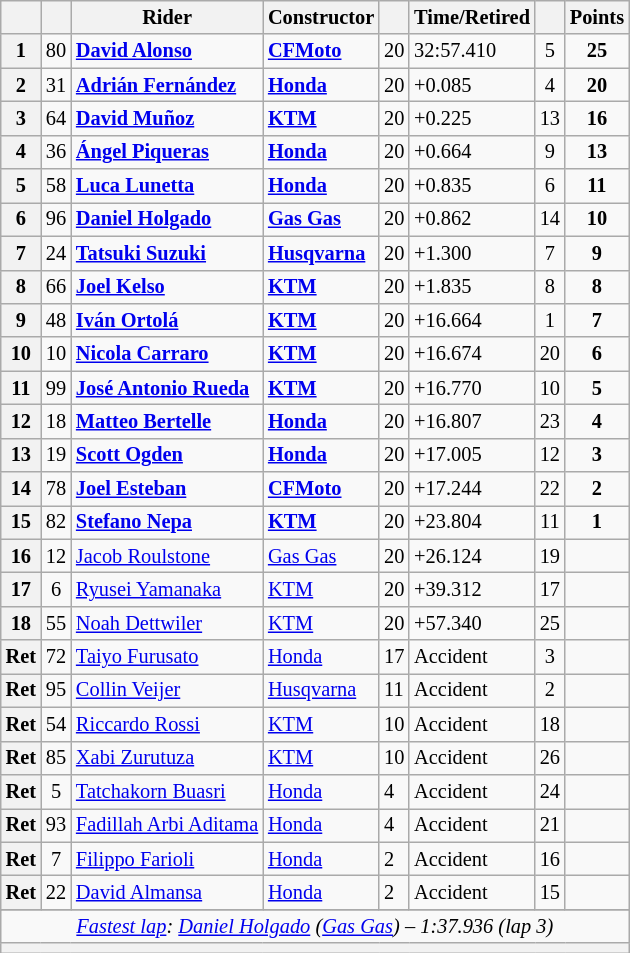<table class="wikitable sortable" style="font-size: 85%;">
<tr>
<th scope="col"></th>
<th scope="col"></th>
<th scope="col">Rider</th>
<th scope="col">Constructor</th>
<th scope="col" class="unsortable"></th>
<th scope="col" class="unsortable">Time/Retired</th>
<th scope="col"></th>
<th scope="col">Points</th>
</tr>
<tr>
<th scope="row">1</th>
<td align="center">80</td>
<td data-sort-value="alo"> <strong><a href='#'>David Alonso</a></strong></td>
<td><strong><a href='#'>CFMoto</a></strong></td>
<td>20</td>
<td>32:57.410</td>
<td align="center">5</td>
<td align="center"><strong>25</strong></td>
</tr>
<tr>
<th scope="row">2</th>
<td align="center">31</td>
<td data-sort-value="fer"> <strong><a href='#'>Adrián Fernández</a></strong></td>
<td><strong><a href='#'>Honda</a></strong></td>
<td>20</td>
<td>+0.085</td>
<td align="center">4</td>
<td align="center"><strong>20</strong></td>
</tr>
<tr>
<th scope="row">3</th>
<td align="center">64</td>
<td data-sort-value="mun"> <strong><a href='#'>David Muñoz</a></strong></td>
<td><strong><a href='#'>KTM</a></strong></td>
<td>20</td>
<td>+0.225</td>
<td align="center">13</td>
<td align="center"><strong>16</strong></td>
</tr>
<tr>
<th scope="row">4</th>
<td align="center">36</td>
<td data-sort-value="piq"> <strong><a href='#'>Ángel Piqueras</a></strong></td>
<td><strong><a href='#'>Honda</a></strong></td>
<td>20</td>
<td>+0.664</td>
<td align="center">9</td>
<td align="center"><strong>13</strong></td>
</tr>
<tr>
<th scope="row">5</th>
<td align="center">58</td>
<td data-sort-value="lun"> <strong><a href='#'>Luca Lunetta</a></strong></td>
<td><strong><a href='#'>Honda</a></strong></td>
<td>20</td>
<td>+0.835</td>
<td align="center">6</td>
<td align="center"><strong>11</strong></td>
</tr>
<tr>
<th scope="row">6</th>
<td align="center">96</td>
<td data-sort-value="hol"> <strong><a href='#'>Daniel Holgado</a></strong></td>
<td><strong><a href='#'>Gas Gas</a></strong></td>
<td>20</td>
<td>+0.862</td>
<td align="center">14</td>
<td align="center"><strong>10</strong></td>
</tr>
<tr>
<th scope="row">7</th>
<td align="center">24</td>
<td data-sort-value="suz"> <strong><a href='#'>Tatsuki Suzuki</a></strong></td>
<td><strong><a href='#'>Husqvarna</a></strong></td>
<td>20</td>
<td>+1.300</td>
<td align="center">7</td>
<td align="center"><strong>9</strong></td>
</tr>
<tr>
<th scope="row">8</th>
<td align="center">66</td>
<td data-sort-value="kel"> <strong><a href='#'>Joel Kelso</a></strong></td>
<td><strong><a href='#'>KTM</a></strong></td>
<td>20</td>
<td>+1.835</td>
<td align="center">8</td>
<td align="center"><strong>8</strong></td>
</tr>
<tr>
<th scope="row">9</th>
<td align="center">48</td>
<td data-sort-value="ort"> <strong><a href='#'>Iván Ortolá</a></strong></td>
<td><strong><a href='#'>KTM</a></strong></td>
<td>20</td>
<td>+16.664</td>
<td align="center">1</td>
<td align="center"><strong>7</strong></td>
</tr>
<tr>
<th scope="row">10</th>
<td align="center">10</td>
<td data-sort-value="car"> <strong><a href='#'>Nicola Carraro</a></strong></td>
<td><strong><a href='#'>KTM</a></strong></td>
<td>20</td>
<td>+16.674</td>
<td align="center">20</td>
<td align="center"><strong>6</strong></td>
</tr>
<tr>
<th scope="row">11</th>
<td align="center">99</td>
<td data-sort-value="rue"> <strong><a href='#'>José Antonio Rueda</a></strong></td>
<td><strong><a href='#'>KTM</a></strong></td>
<td>20</td>
<td>+16.770</td>
<td align="center">10</td>
<td align="center"><strong>5</strong></td>
</tr>
<tr>
<th scope="row">12</th>
<td align="center">18</td>
<td data-sort-value="ber"> <strong><a href='#'>Matteo Bertelle</a></strong></td>
<td><strong><a href='#'>Honda</a></strong></td>
<td>20</td>
<td>+16.807</td>
<td align="center">23</td>
<td align="center"><strong>4</strong></td>
</tr>
<tr>
<th scope="row">13</th>
<td align="center">19</td>
<td data-sort-value="ogd"> <strong><a href='#'>Scott Ogden</a></strong></td>
<td><strong><a href='#'>Honda</a></strong></td>
<td>20</td>
<td>+17.005</td>
<td align="center">12</td>
<td align="center"><strong>3</strong></td>
</tr>
<tr>
<th scope="row">14</th>
<td align="center">78</td>
<td data-sort-value="est"> <strong><a href='#'>Joel Esteban</a></strong></td>
<td><strong><a href='#'>CFMoto</a></strong></td>
<td>20</td>
<td>+17.244</td>
<td align="center">22</td>
<td align="center"><strong>2</strong></td>
</tr>
<tr>
<th scope="row">15</th>
<td align="center">82</td>
<td data-sort-value="nep"> <strong><a href='#'>Stefano Nepa</a></strong></td>
<td><strong><a href='#'>KTM</a></strong></td>
<td>20</td>
<td>+23.804</td>
<td align="center">11</td>
<td align="center"><strong>1</strong></td>
</tr>
<tr>
<th scope="row">16</th>
<td align="center">12</td>
<td data-sort-value="rou"> <a href='#'>Jacob Roulstone</a></td>
<td><a href='#'>Gas Gas</a></td>
<td>20</td>
<td>+26.124</td>
<td align="center">19</td>
<td align="center"></td>
</tr>
<tr>
<th scope="row">17</th>
<td align="center">6</td>
<td data-sort-value="yam"> <a href='#'>Ryusei Yamanaka</a></td>
<td><a href='#'>KTM</a></td>
<td>20</td>
<td>+39.312</td>
<td align="center">17</td>
<td align="center"></td>
</tr>
<tr>
<th scope="row">18</th>
<td align="center">55</td>
<td data-sort-value="det"> <a href='#'>Noah Dettwiler</a></td>
<td><a href='#'>KTM</a></td>
<td>20</td>
<td>+57.340</td>
<td align="center">25</td>
<td align="center"></td>
</tr>
<tr>
<th scope="row">Ret</th>
<td align="center">72</td>
<td data-sort-value="fur"> <a href='#'>Taiyo Furusato</a></td>
<td><a href='#'>Honda</a></td>
<td>17</td>
<td>Accident</td>
<td align="center">3</td>
<td align="center"></td>
</tr>
<tr>
<th scope="row">Ret</th>
<td align="center">95</td>
<td data-sort-value="vei"> <a href='#'>Collin Veijer</a></td>
<td><a href='#'>Husqvarna</a></td>
<td>11</td>
<td>Accident</td>
<td align="center">2</td>
<td align="center"></td>
</tr>
<tr>
<th scope="row">Ret</th>
<td align="center">54</td>
<td data-sort-value="ros"> <a href='#'>Riccardo Rossi</a></td>
<td><a href='#'>KTM</a></td>
<td>10</td>
<td>Accident</td>
<td align="center">18</td>
<td align="center"></td>
</tr>
<tr>
<th scope="row">Ret</th>
<td align="center">85</td>
<td data-sort-value="zur"> <a href='#'>Xabi Zurutuza</a></td>
<td><a href='#'>KTM</a></td>
<td>10</td>
<td>Accident</td>
<td align="center">26</td>
<td align="center"></td>
</tr>
<tr>
<th scope="row">Ret</th>
<td align="center">5</td>
<td data-sort-value="bua"> <a href='#'>Tatchakorn Buasri</a></td>
<td><a href='#'>Honda</a></td>
<td>4</td>
<td>Accident</td>
<td align="center">24</td>
<td align="center"></td>
</tr>
<tr>
<th scope="row">Ret</th>
<td align="center">93</td>
<td data-sort-value="adi"> <a href='#'>Fadillah Arbi Aditama</a></td>
<td><a href='#'>Honda</a></td>
<td>4</td>
<td>Accident</td>
<td align="center">21</td>
<td align="center"></td>
</tr>
<tr>
<th scope="row">Ret</th>
<td align="center">7</td>
<td data-sort-value="far"> <a href='#'>Filippo Farioli</a></td>
<td><a href='#'>Honda</a></td>
<td>2</td>
<td>Accident</td>
<td align="center">16</td>
<td align="center"></td>
</tr>
<tr>
<th scope="row">Ret</th>
<td align="center">22</td>
<td data-sort-value="ala"> <a href='#'>David Almansa</a></td>
<td><a href='#'>Honda</a></td>
<td>2</td>
<td>Accident</td>
<td align="center">15</td>
<td align="center"></td>
</tr>
<tr>
</tr>
<tr class="sortbottom">
<td colspan="8" style="text-align:center"><em><a href='#'>Fastest lap</a>:  <a href='#'>Daniel Holgado</a> (<a href='#'>Gas Gas</a>) – 1:37.936 (lap 3)</em></td>
</tr>
<tr class="sortbottom">
<th colspan=8></th>
</tr>
</table>
